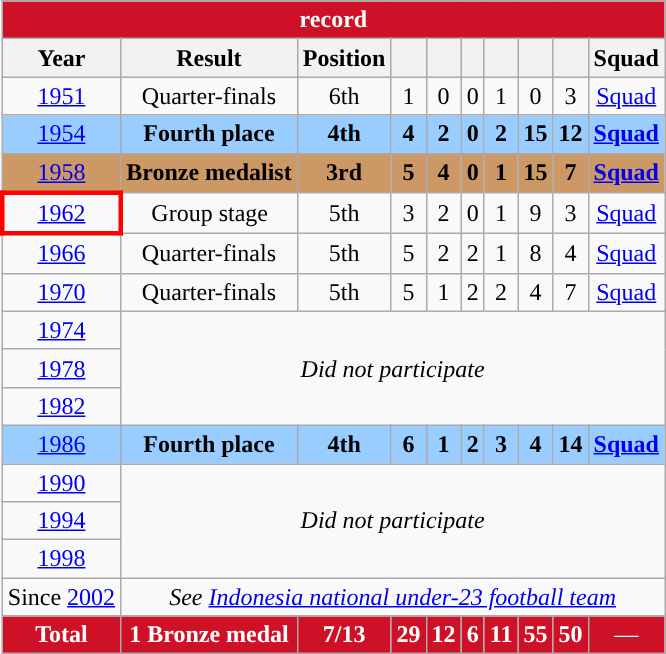<table class="wikitable" style="text-align: center;">
<tr>
<th colspan=10 style="background: #CE1126; color: #FFFFFF;"><a href='#'></a> record</th>
</tr>
<tr>
<th>Year</th>
<th>Result</th>
<th>Position</th>
<th></th>
<th></th>
<th></th>
<th></th>
<th></th>
<th></th>
<th>Squad</th>
</tr>
<tr>
<td> <a href='#'>1951</a></td>
<td>Quarter-finals</td>
<td>6th</td>
<td>1</td>
<td>0</td>
<td>0</td>
<td>1</td>
<td>0</td>
<td>3</td>
<td><a href='#'>Squad</a></td>
</tr>
<tr style="background-color: #9acdff;">
<td> <a href='#'>1954</a></td>
<td><strong>Fourth place</strong></td>
<td><strong>4th</strong></td>
<td><strong>4</strong></td>
<td><strong>2</strong></td>
<td><strong>0</strong></td>
<td><strong>2</strong></td>
<td><strong>15</strong></td>
<td><strong>12</strong></td>
<td><strong><a href='#'>Squad</a></strong></td>
</tr>
<tr style="background-color: #c96;">
<td> <a href='#'>1958</a></td>
<td><strong>Bronze medalist</strong></td>
<td><strong>3rd</strong></td>
<td><strong>5</strong></td>
<td><strong>4</strong></td>
<td><strong>0</strong></td>
<td><strong>1</strong></td>
<td><strong>15</strong></td>
<td><strong>7</strong></td>
<td><strong><a href='#'>Squad</a></strong></td>
</tr>
<tr>
<td style="border: 3px solid red"> <a href='#'>1962</a></td>
<td>Group stage</td>
<td>5th</td>
<td>3</td>
<td>2</td>
<td>0</td>
<td>1</td>
<td>9</td>
<td>3</td>
<td><a href='#'>Squad</a></td>
</tr>
<tr>
<td> <a href='#'>1966</a></td>
<td>Quarter-finals</td>
<td>5th</td>
<td>5</td>
<td>2</td>
<td>2</td>
<td>1</td>
<td>8</td>
<td>4</td>
<td><a href='#'>Squad</a></td>
</tr>
<tr>
<td> <a href='#'>1970</a></td>
<td>Quarter-finals</td>
<td>5th</td>
<td>5</td>
<td>1</td>
<td>2</td>
<td>2</td>
<td>4</td>
<td>7</td>
<td><a href='#'>Squad</a></td>
</tr>
<tr>
<td> <a href='#'>1974</a></td>
<td colspan=9 rowspan=3><em>Did not participate</em></td>
</tr>
<tr>
<td> <a href='#'>1978</a></td>
</tr>
<tr>
<td> <a href='#'>1982</a></td>
</tr>
<tr style="background:#9acdff;">
<td> <a href='#'>1986</a></td>
<td><strong>Fourth place</strong></td>
<td><strong>4th</strong></td>
<td><strong>6</strong></td>
<td><strong>1</strong></td>
<td><strong>2</strong></td>
<td><strong>3</strong></td>
<td><strong>4</strong></td>
<td><strong>14</strong></td>
<td><strong><a href='#'>Squad</a></strong></td>
</tr>
<tr>
<td> <a href='#'>1990</a></td>
<td colspan=9 rowspan=3><em>Did not participate</em></td>
</tr>
<tr>
<td> <a href='#'>1994</a></td>
</tr>
<tr>
<td> <a href='#'>1998</a></td>
</tr>
<tr>
<td>Since <a href='#'>2002</a></td>
<td colspan=9><em>See <a href='#'>Indonesia national under-23 football team</a></em></td>
</tr>
<tr style="background: #CE1126; color: #FFFFFF;|">
<td><strong>Total</strong></td>
<td><strong>1 Bronze medal</strong></td>
<td><strong>7/13</strong></td>
<td><strong>29</strong></td>
<td><strong>12</strong></td>
<td><strong>6</strong></td>
<td><strong>11</strong></td>
<td><strong>55</strong></td>
<td><strong>50</strong></td>
<td>—</td>
</tr>
</table>
